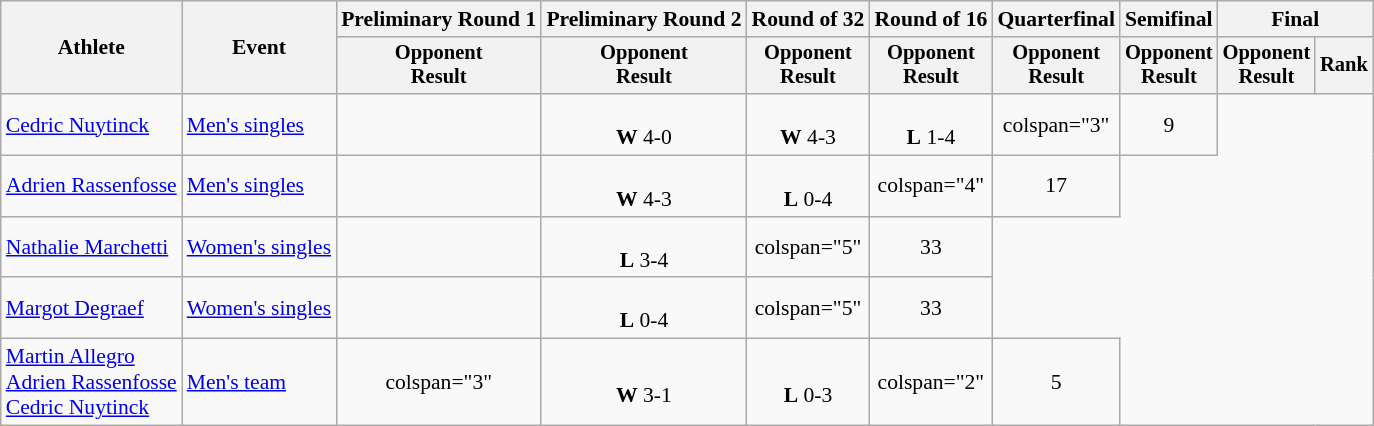<table class="wikitable" style="font-size:90%; text-align:center">
<tr>
<th rowspan="2">Athlete</th>
<th rowspan="2">Event</th>
<th>Preliminary Round 1</th>
<th>Preliminary Round 2</th>
<th>Round of 32</th>
<th>Round of 16</th>
<th>Quarterfinal</th>
<th>Semifinal</th>
<th colspan="2">Final</th>
</tr>
<tr style="font-size:95%">
<th>Opponent<br>Result</th>
<th>Opponent<br>Result</th>
<th>Opponent<br>Result</th>
<th>Opponent<br>Result</th>
<th>Opponent<br>Result</th>
<th>Opponent<br>Result</th>
<th>Opponent<br>Result</th>
<th>Rank</th>
</tr>
<tr>
<td align="left"><a href='#'>Cedric Nuytinck</a></td>
<td align="left"><a href='#'>Men's singles</a></td>
<td></td>
<td><br><strong>W</strong> 4-0</td>
<td><br><strong>W</strong> 4-3</td>
<td><br><strong>L</strong> 1-4</td>
<td>colspan="3" </td>
<td>9</td>
</tr>
<tr>
<td align="left"><a href='#'>Adrien Rassenfosse</a></td>
<td align="left"><a href='#'>Men's singles</a></td>
<td></td>
<td><br><strong>W</strong> 4-3</td>
<td><br><strong>L</strong> 0-4</td>
<td>colspan="4" </td>
<td>17</td>
</tr>
<tr>
<td align="left"><a href='#'>Nathalie Marchetti</a></td>
<td align="left"><a href='#'>Women's singles</a></td>
<td></td>
<td><br><strong>L</strong> 3-4</td>
<td>colspan="5" </td>
<td>33</td>
</tr>
<tr>
<td align="left"><a href='#'>Margot Degraef</a></td>
<td align="left"><a href='#'>Women's singles</a></td>
<td></td>
<td><br><strong>L</strong> 0-4</td>
<td>colspan="5" </td>
<td>33</td>
</tr>
<tr>
<td align="left"><a href='#'>Martin Allegro</a><br><a href='#'>Adrien Rassenfosse</a><br><a href='#'>Cedric Nuytinck</a></td>
<td align="left"><a href='#'>Men's team</a></td>
<td>colspan="3" </td>
<td><br><strong>W</strong> 3-1</td>
<td><br><strong>L</strong> 0-3</td>
<td>colspan="2" </td>
<td>5</td>
</tr>
</table>
